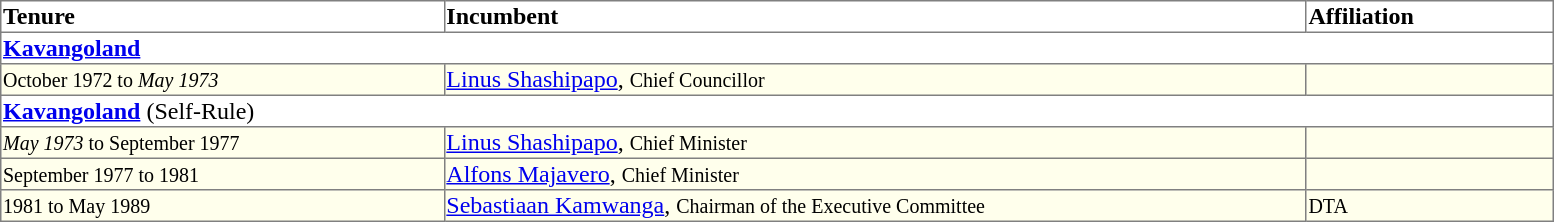<table border=1 style="border-collapse: collapse">
<tr align=left>
<th width="18%">Tenure</th>
<th width="35%">Incumbent</th>
<th width="10%">Affiliation</th>
</tr>
<tr valign=top>
<td colspan="4"><strong><a href='#'>Kavangoland</a></strong></td>
</tr>
<tr valign=top bgcolor="#ffffec">
<td><small>October 1972 to <em>May 1973</em></small></td>
<td><a href='#'>Linus Shashipapo</a>, <small>Chief Councillor</small></td>
<td></td>
</tr>
<tr valign=top>
<td colspan="4"><strong><a href='#'>Kavangoland</a></strong> (Self-Rule)</td>
</tr>
<tr valign=top bgcolor="#ffffec">
<td><small><em>May 1973</em> to September 1977</small></td>
<td><a href='#'>Linus Shashipapo</a>, <small>Chief Minister</small></td>
<td></td>
</tr>
<tr valign=top bgcolor="#ffffec">
<td><small>September 1977 to 1981</small></td>
<td><a href='#'>Alfons Majavero</a>, <small>Chief Minister</small></td>
<td></td>
</tr>
<tr valign=top bgcolor="#ffffec">
<td><small>1981 to May 1989</small></td>
<td><a href='#'>Sebastiaan Kamwanga</a>, <small>Chairman of the Executive Committee</small></td>
<td><small>DTA</small></td>
</tr>
</table>
